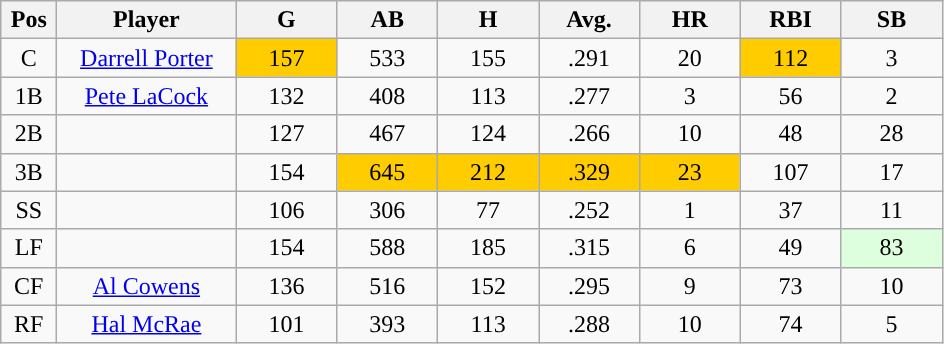<table class="wikitable sortable">
<tr>
<th bgcolor="#DDDDFF" width="5%">Pos</th>
<th bgcolor="#DDDDFF" width="16%">Player</th>
<th bgcolor="#DDDDFF" width="9%">G</th>
<th bgcolor="#DDDDFF" width="9%">AB</th>
<th bgcolor="#DDDDFF" width="9%">H</th>
<th bgcolor="#DDDDFF" width="9%">Avg.</th>
<th bgcolor="#DDDDFF" width="9%">HR</th>
<th bgcolor="#DDDDFF" width="9%">RBI</th>
<th bgcolor="#DDDDFF" width="9%">SB</th>
</tr>
<tr align="center">
<td>C</td>
<td><a href='#'>Darrell Porter</a></td>
<td style="background:#fc0;">157</td>
<td>533</td>
<td>155</td>
<td>.291</td>
<td>20</td>
<td style="background:#fc0;">112</td>
<td>3</td>
</tr>
<tr align=center>
<td>1B</td>
<td><a href='#'>Pete LaCock</a></td>
<td>132</td>
<td>408</td>
<td>113</td>
<td>.277</td>
<td>3</td>
<td>56</td>
<td>2</td>
</tr>
<tr align=center>
<td>2B</td>
<td></td>
<td>127</td>
<td>467</td>
<td>124</td>
<td>.266</td>
<td>10</td>
<td>48</td>
<td>28</td>
</tr>
<tr align="center">
<td>3B</td>
<td></td>
<td>154</td>
<td style="background:#fc0;">645</td>
<td style="background:#fc0;">212</td>
<td style="background:#fc0;">.329</td>
<td style="background:#fc0;">23</td>
<td>107</td>
<td>17</td>
</tr>
<tr align="center">
<td>SS</td>
<td></td>
<td>106</td>
<td>306</td>
<td>77</td>
<td>.252</td>
<td>1</td>
<td>37</td>
<td>11</td>
</tr>
<tr align="center">
<td>LF</td>
<td></td>
<td>154</td>
<td>588</td>
<td>185</td>
<td>.315</td>
<td>6</td>
<td>49</td>
<td style="background:#DDFFDD;">83</td>
</tr>
<tr align="center">
<td>CF</td>
<td><a href='#'>Al Cowens</a></td>
<td>136</td>
<td>516</td>
<td>152</td>
<td>.295</td>
<td>9</td>
<td>73</td>
<td>10</td>
</tr>
<tr align=center>
<td>RF</td>
<td><a href='#'>Hal McRae</a></td>
<td>101</td>
<td>393</td>
<td>113</td>
<td>.288</td>
<td>10</td>
<td>74</td>
<td>5</td>
</tr>
</table>
